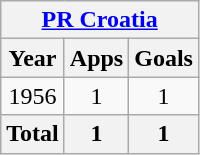<table class="wikitable" style="text-align:center">
<tr>
<th colspan=3><a href='#'>PR Croatia</a></th>
</tr>
<tr>
<th>Year</th>
<th>Apps</th>
<th>Goals</th>
</tr>
<tr>
<td>1956</td>
<td>1</td>
<td>1</td>
</tr>
<tr>
<th>Total</th>
<th>1</th>
<th>1</th>
</tr>
</table>
